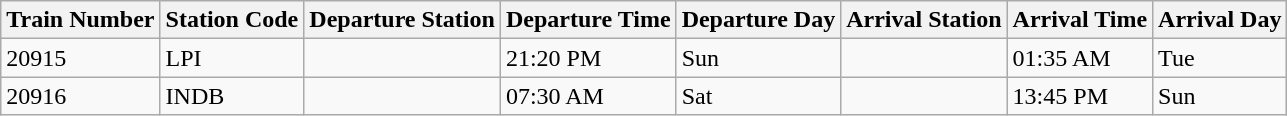<table class="wikitable">
<tr>
<th>Train Number</th>
<th>Station Code</th>
<th>Departure Station</th>
<th>Departure Time</th>
<th>Departure Day</th>
<th>Arrival Station</th>
<th>Arrival Time</th>
<th>Arrival Day</th>
</tr>
<tr>
<td>20915</td>
<td>LPI</td>
<td></td>
<td>21:20 PM</td>
<td>Sun</td>
<td></td>
<td>01:35 AM</td>
<td>Tue</td>
</tr>
<tr>
<td>20916</td>
<td>INDB</td>
<td></td>
<td>07:30 AM</td>
<td>Sat</td>
<td></td>
<td>13:45 PM</td>
<td>Sun</td>
</tr>
</table>
